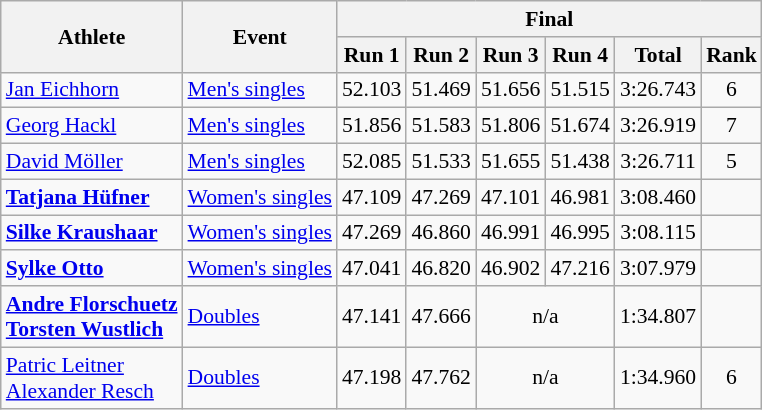<table class="wikitable" style="font-size:90%">
<tr>
<th rowspan="2">Athlete</th>
<th rowspan="2">Event</th>
<th colspan="6">Final</th>
</tr>
<tr>
<th>Run 1</th>
<th>Run 2</th>
<th>Run 3</th>
<th>Run 4</th>
<th>Total</th>
<th>Rank</th>
</tr>
<tr>
<td><a href='#'>Jan Eichhorn</a></td>
<td><a href='#'>Men's singles</a></td>
<td align="center">52.103</td>
<td align="center">51.469</td>
<td align="center">51.656</td>
<td align="center">51.515</td>
<td align="center">3:26.743</td>
<td align="center">6</td>
</tr>
<tr>
<td><a href='#'>Georg Hackl</a></td>
<td><a href='#'>Men's singles</a></td>
<td align="center">51.856</td>
<td align="center">51.583</td>
<td align="center">51.806</td>
<td align="center">51.674</td>
<td align="center">3:26.919</td>
<td align="center">7</td>
</tr>
<tr>
<td><a href='#'>David Möller</a></td>
<td><a href='#'>Men's singles</a></td>
<td align="center">52.085</td>
<td align="center">51.533</td>
<td align="center">51.655</td>
<td align="center">51.438</td>
<td align="center">3:26.711</td>
<td align="center">5</td>
</tr>
<tr>
<td><strong><a href='#'>Tatjana Hüfner</a></strong></td>
<td><a href='#'>Women's singles</a></td>
<td align="center">47.109</td>
<td align="center">47.269</td>
<td align="center">47.101</td>
<td align="center">46.981</td>
<td align="center">3:08.460</td>
<td align="center"></td>
</tr>
<tr>
<td><strong><a href='#'>Silke Kraushaar</a></strong></td>
<td><a href='#'>Women's singles</a></td>
<td align="center">47.269</td>
<td align="center">46.860</td>
<td align="center">46.991</td>
<td align="center">46.995</td>
<td align="center">3:08.115</td>
<td align="center"></td>
</tr>
<tr>
<td><strong><a href='#'>Sylke Otto</a></strong></td>
<td><a href='#'>Women's singles</a></td>
<td align="center">47.041</td>
<td align="center">46.820</td>
<td align="center">46.902</td>
<td align="center">47.216</td>
<td align="center">3:07.979</td>
<td align="center"></td>
</tr>
<tr>
<td><strong><a href='#'>Andre Florschuetz</a><br><a href='#'>Torsten Wustlich</a></strong></td>
<td><a href='#'>Doubles</a></td>
<td align="center">47.141</td>
<td align="center">47.666</td>
<td colspan=2 align="center">n/a</td>
<td align="center">1:34.807</td>
<td align="center"></td>
</tr>
<tr>
<td><a href='#'>Patric Leitner</a><br><a href='#'>Alexander Resch</a></td>
<td><a href='#'>Doubles</a></td>
<td align="center">47.198</td>
<td align="center">47.762</td>
<td colspan=2 align="center">n/a</td>
<td align="center">1:34.960</td>
<td align="center">6</td>
</tr>
</table>
